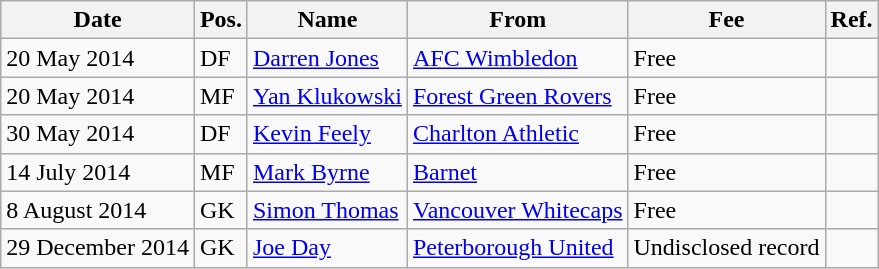<table class="wikitable">
<tr>
<th>Date</th>
<th>Pos.</th>
<th>Name</th>
<th>From</th>
<th>Fee</th>
<th>Ref.</th>
</tr>
<tr>
<td>20 May 2014</td>
<td>DF</td>
<td> <a href='#'>Darren Jones</a></td>
<td> <a href='#'>AFC Wimbledon</a></td>
<td>Free</td>
<td></td>
</tr>
<tr>
<td>20 May 2014</td>
<td>MF</td>
<td> <a href='#'>Yan Klukowski</a></td>
<td> <a href='#'>Forest Green Rovers</a></td>
<td>Free</td>
<td></td>
</tr>
<tr>
<td>30 May 2014</td>
<td>DF</td>
<td> <a href='#'>Kevin Feely</a></td>
<td> <a href='#'>Charlton Athletic</a></td>
<td>Free</td>
<td></td>
</tr>
<tr>
<td>14 July 2014</td>
<td>MF</td>
<td> <a href='#'>Mark Byrne</a></td>
<td> <a href='#'>Barnet</a></td>
<td>Free</td>
<td></td>
</tr>
<tr>
<td>8 August 2014</td>
<td>GK</td>
<td> <a href='#'>Simon Thomas</a></td>
<td> <a href='#'>Vancouver Whitecaps</a></td>
<td>Free</td>
<td></td>
</tr>
<tr>
<td>29 December 2014</td>
<td>GK</td>
<td> <a href='#'>Joe Day</a></td>
<td> <a href='#'>Peterborough United</a></td>
<td>Undisclosed record</td>
<td></td>
</tr>
</table>
